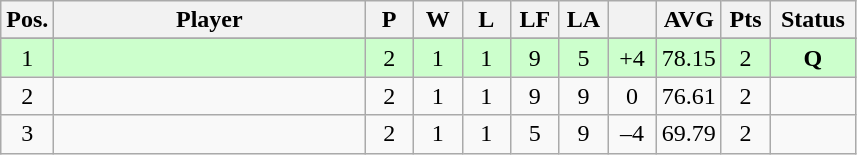<table class="wikitable" style="text-align:center; margin: 1em auto 1em auto, align:left">
<tr>
<th width=25>Pos.</th>
<th width=200>Player</th>
<th width=25>P</th>
<th width=25>W</th>
<th width=25>L</th>
<th width=25>LF</th>
<th width=25>LA</th>
<th width=25></th>
<th width=35>AVG</th>
<th width=25>Pts</th>
<th width=50>Status</th>
</tr>
<tr>
</tr>
<tr style="background-color:#ccffcc">
<td>1</td>
<td align=left></td>
<td>2</td>
<td>1</td>
<td>1</td>
<td>9</td>
<td>5</td>
<td>+4</td>
<td>78.15</td>
<td>2</td>
<td><strong>Q</strong></td>
</tr>
<tr style=>
<td>2</td>
<td align=left></td>
<td>2</td>
<td>1</td>
<td>1</td>
<td>9</td>
<td>9</td>
<td>0</td>
<td>76.61</td>
<td>2</td>
<td></td>
</tr>
<tr style=>
<td>3</td>
<td align=left></td>
<td>2</td>
<td>1</td>
<td>1</td>
<td>5</td>
<td>9</td>
<td>–4</td>
<td>69.79</td>
<td>2</td>
<td></td>
</tr>
</table>
